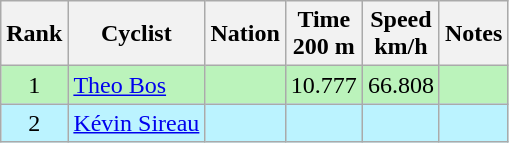<table class="wikitable sortable" style="text-align:center;">
<tr>
<th>Rank</th>
<th>Cyclist</th>
<th>Nation</th>
<th>Time<br>200 m</th>
<th>Speed<br>km/h</th>
<th>Notes</th>
</tr>
<tr bgcolor=bbf3bb>
<td>1</td>
<td align=left><a href='#'>Theo Bos</a></td>
<td align=left></td>
<td>10.777</td>
<td>66.808</td>
<td></td>
</tr>
<tr bgcolor=bbf3ff>
<td>2</td>
<td align=left><a href='#'>Kévin Sireau</a></td>
<td align=left></td>
<td></td>
<td></td>
<td></td>
</tr>
</table>
